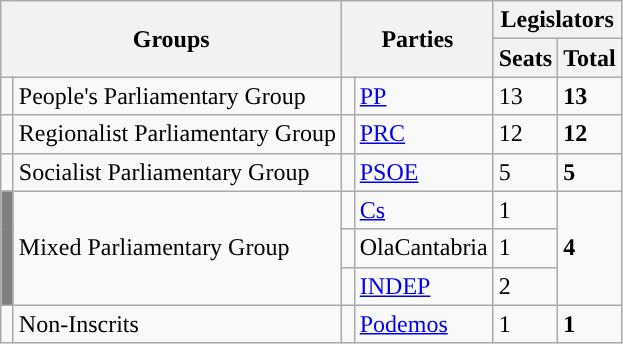<table class="wikitable" style="text-align:left;">
<tr>
<th rowspan="2" colspan="2">Groups</th>
<th rowspan="2" colspan="2">Parties</th>
<th colspan="2">Legislators</th>
</tr>
<tr>
<th>Seats</th>
<th>Total</th>
</tr>
<tr>
<td width="1" style="color:inherit;background:"></td>
<td>People's Parliamentary Group</td>
<td width="1" style="color:inherit;background:"></td>
<td><a href='#'>PP</a></td>
<td>13</td>
<td><strong>13</strong></td>
</tr>
<tr>
<td style="color:inherit;background:"></td>
<td>Regionalist Parliamentary Group</td>
<td style="color:inherit;background:"></td>
<td><a href='#'>PRC</a></td>
<td>12</td>
<td><strong>12</strong></td>
</tr>
<tr>
<td style="color:inherit;background:"></td>
<td>Socialist Parliamentary Group</td>
<td style="color:inherit;background:"></td>
<td><a href='#'>PSOE</a></td>
<td>5</td>
<td><strong>5</strong></td>
</tr>
<tr>
<td rowspan="3" bgcolor="gray"></td>
<td rowspan="3">Mixed Parliamentary Group</td>
<td style="color:inherit;background:"></td>
<td><a href='#'>Cs</a></td>
<td>1</td>
<td rowspan="3"><strong>4</strong></td>
</tr>
<tr>
<td style="color:inherit;background:"></td>
<td>OlaCantabria</td>
<td>1</td>
</tr>
<tr>
<td style="color:inherit;background:"></td>
<td><a href='#'>INDEP</a></td>
<td>2</td>
</tr>
<tr>
<td style="color:inherit;background:"></td>
<td>Non-Inscrits</td>
<td style="color:inherit;background:"></td>
<td><a href='#'>Podemos</a></td>
<td>1</td>
<td><strong>1</strong></td>
</tr>
</table>
